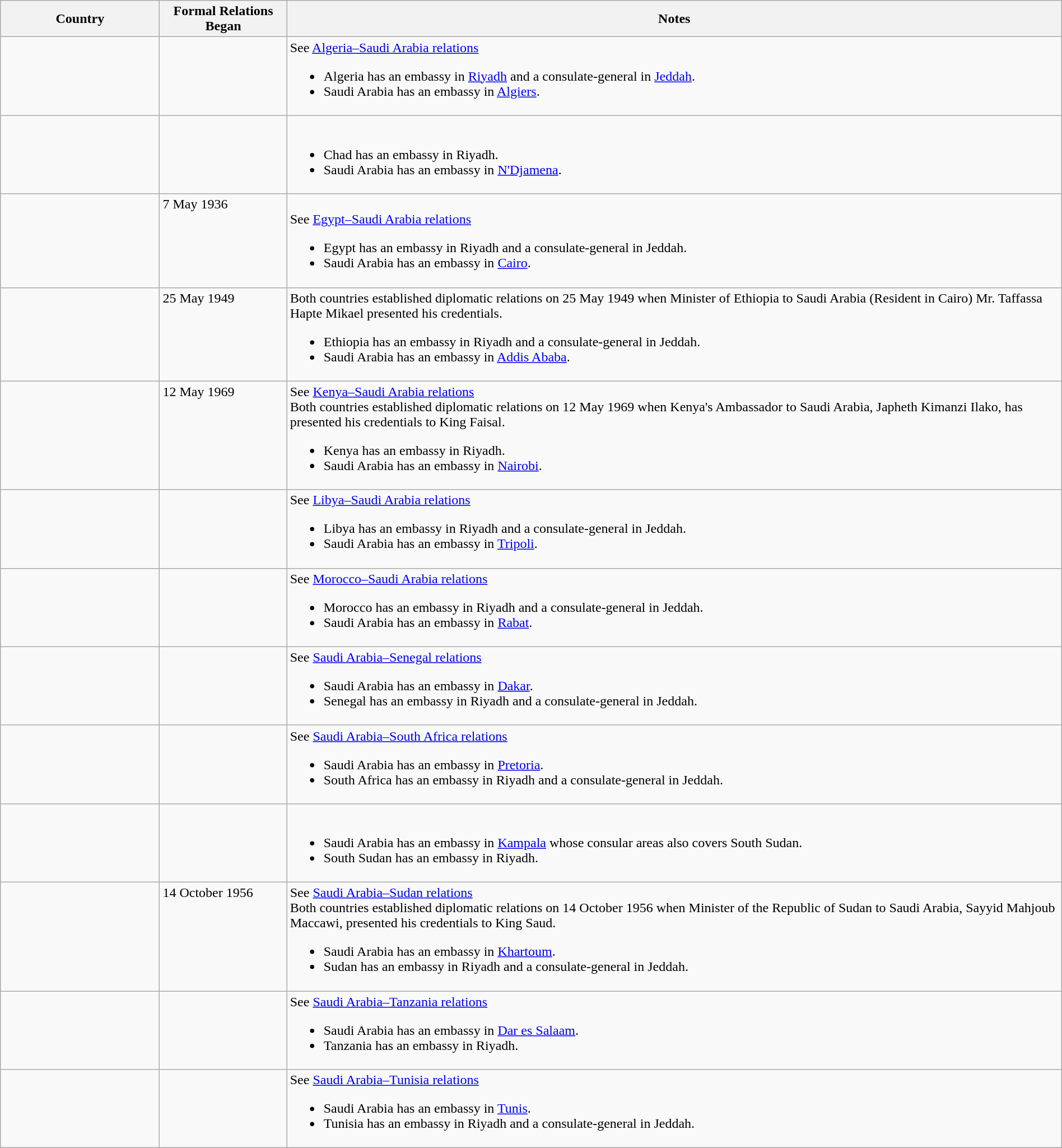<table class="wikitable sortable" style="width:100%; margin:auto;">
<tr>
<th style="width:15%;">Country</th>
<th style="width:12%;">Formal Relations Began</th>
<th>Notes</th>
</tr>
<tr valign="top">
<td></td>
<td></td>
<td>See <a href='#'>Algeria–Saudi Arabia relations</a><br><ul><li>Algeria has an embassy in <a href='#'>Riyadh</a> and a consulate-general in <a href='#'>Jeddah</a>.</li><li>Saudi Arabia has an embassy in <a href='#'>Algiers</a>.</li></ul></td>
</tr>
<tr valign="top">
<td></td>
<td></td>
<td><br><ul><li>Chad has an embassy in Riyadh.</li><li>Saudi Arabia has an embassy in <a href='#'>N'Djamena</a>.</li></ul></td>
</tr>
<tr valign="top">
<td></td>
<td>7 May 1936</td>
<td><div></div><br>See <a href='#'>Egypt–Saudi Arabia relations</a><ul><li>Egypt has an embassy in Riyadh and a consulate-general in Jeddah.</li><li>Saudi Arabia has an embassy in <a href='#'>Cairo</a>.</li></ul></td>
</tr>
<tr valign="top">
<td></td>
<td>25 May 1949</td>
<td>Both countries established diplomatic relations on 25 May 1949 when Minister of Ethiopia to Saudi Arabia (Resident in Cairo) Mr. Taffassa Hapte Mikael presented his credentials.<br><ul><li>Ethiopia has an embassy in Riyadh and a consulate-general in Jeddah.</li><li>Saudi Arabia has an embassy in <a href='#'>Addis Ababa</a>.</li></ul></td>
</tr>
<tr valign="top">
<td></td>
<td>12 May 1969</td>
<td>See <a href='#'>Kenya–Saudi Arabia relations</a><br>Both countries established diplomatic relations on 12 May 1969 when Kenya's Ambassador to Saudi Arabia, Japheth Kimanzi Ilako, has presented his credentials to King Faisal.<ul><li>Kenya has an embassy in Riyadh.</li><li>Saudi Arabia has an embassy in <a href='#'>Nairobi</a>.</li></ul></td>
</tr>
<tr>
<td></td>
<td></td>
<td>See <a href='#'>Libya–Saudi Arabia relations</a><br><ul><li>Libya has an embassy in Riyadh and a consulate-general in Jeddah.</li><li>Saudi Arabia has an embassy in <a href='#'>Tripoli</a>.</li></ul></td>
</tr>
<tr valign="top">
<td></td>
<td></td>
<td>See <a href='#'>Morocco–Saudi Arabia relations</a><br><ul><li>Morocco has an embassy in Riyadh and a consulate-general in Jeddah.</li><li>Saudi Arabia has an embassy in <a href='#'>Rabat</a>.</li></ul></td>
</tr>
<tr valign="top">
<td></td>
<td></td>
<td>See <a href='#'>Saudi Arabia–Senegal relations</a><br><ul><li>Saudi Arabia has an embassy in <a href='#'>Dakar</a>.</li><li>Senegal has an embassy in Riyadh and a consulate-general in Jeddah.</li></ul></td>
</tr>
<tr valign="top">
<td></td>
<td></td>
<td>See <a href='#'>Saudi Arabia–South Africa relations</a><br><ul><li>Saudi Arabia has an embassy in <a href='#'>Pretoria</a>.</li><li>South Africa has an embassy in Riyadh and a consulate-general in Jeddah.</li></ul></td>
</tr>
<tr>
<td></td>
<td></td>
<td><br><ul><li>Saudi Arabia has an embassy in <a href='#'>Kampala</a> whose consular areas also covers South Sudan.</li><li>South Sudan has an embassy in Riyadh.</li></ul></td>
</tr>
<tr valign="top">
<td></td>
<td>14 October 1956</td>
<td>See <a href='#'>Saudi Arabia–Sudan relations</a><br>Both countries established diplomatic relations on 14 October 1956 when Minister of the Republic of Sudan to Saudi Arabia, Sayyid Mahjoub Maccawi, presented his credentials to King Saud.<ul><li>Saudi Arabia has an embassy in <a href='#'>Khartoum</a>.</li><li>Sudan has an embassy in Riyadh and a consulate-general in Jeddah.</li></ul></td>
</tr>
<tr valign="top">
<td></td>
<td></td>
<td>See <a href='#'>Saudi Arabia–Tanzania relations</a><br><ul><li>Saudi Arabia has an embassy in <a href='#'>Dar es Salaam</a>.</li><li>Tanzania has an embassy in Riyadh.</li></ul></td>
</tr>
<tr valign="top">
<td></td>
<td></td>
<td>See <a href='#'>Saudi Arabia–Tunisia relations</a><br><ul><li>Saudi Arabia has an embassy in <a href='#'>Tunis</a>.</li><li>Tunisia has an embassy in Riyadh and a consulate-general in Jeddah.</li></ul></td>
</tr>
</table>
